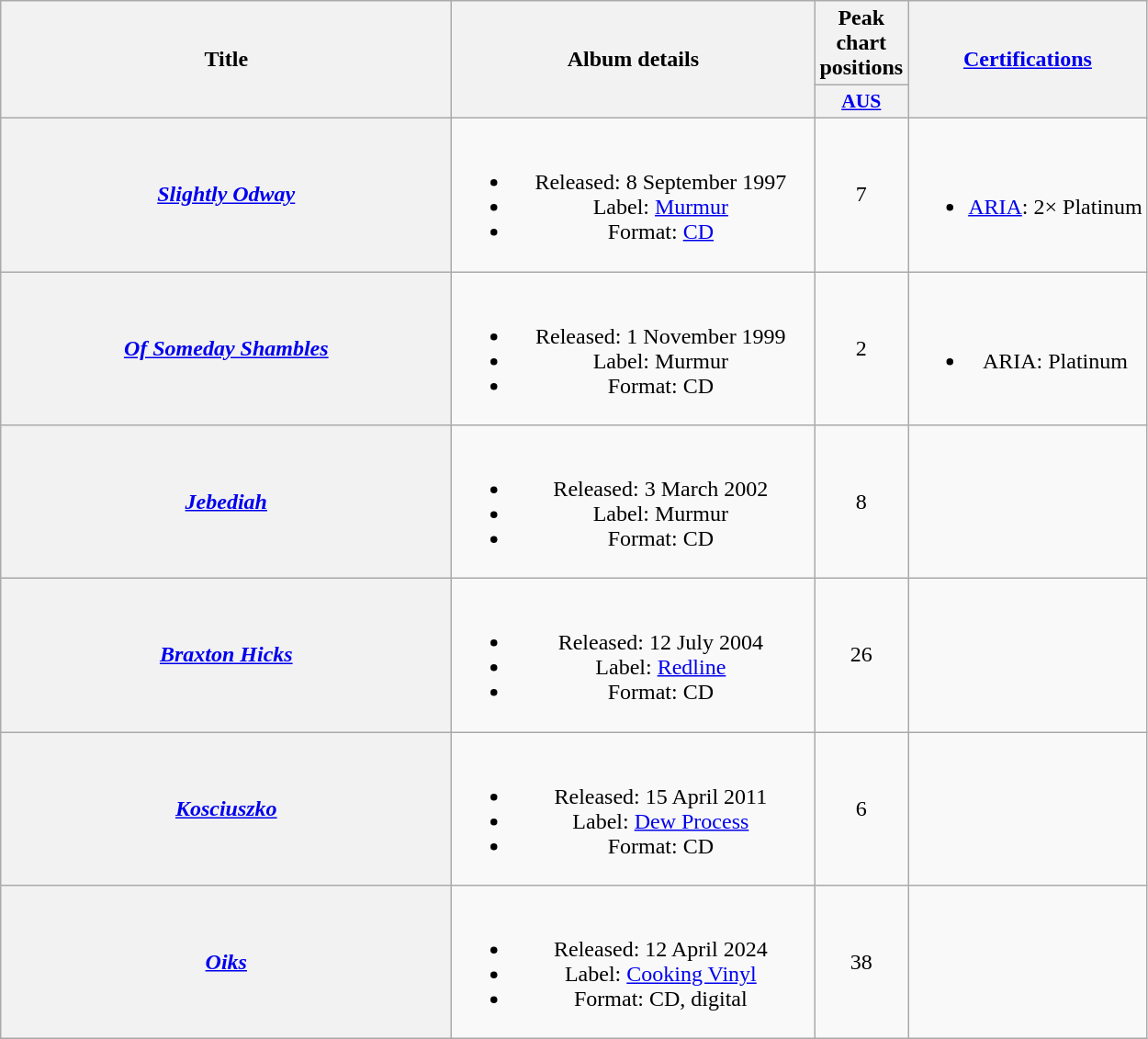<table class="wikitable plainrowheaders" style="text-align:center;">
<tr>
<th scope="col" rowspan="2" style="width:20em;">Title</th>
<th scope="col" rowspan="2" style="width:16em;">Album details</th>
<th scope="col" colspan="1">Peak chart positions</th>
<th scope="col" rowspan="2"><a href='#'>Certifications</a><br></th>
</tr>
<tr>
<th scope="col" style="width:2.2em;font-size:90%;"><a href='#'>AUS</a><br></th>
</tr>
<tr>
<th scope="row"><em><a href='#'>Slightly Odway</a></em></th>
<td><br><ul><li>Released: 8 September 1997</li><li>Label: <a href='#'>Murmur</a> </li><li>Format: <a href='#'>CD</a></li></ul></td>
<td>7</td>
<td><br><ul><li><a href='#'>ARIA</a>: 2× Platinum</li></ul></td>
</tr>
<tr>
<th scope="row"><em><a href='#'>Of Someday Shambles</a></em></th>
<td><br><ul><li>Released: 1 November 1999</li><li>Label: Murmur </li><li>Format: CD</li></ul></td>
<td>2</td>
<td><br><ul><li>ARIA: Platinum</li></ul></td>
</tr>
<tr>
<th scope="row"><em><a href='#'>Jebediah</a></em></th>
<td><br><ul><li>Released: 3 March 2002</li><li>Label: Murmur </li><li>Format: CD</li></ul></td>
<td>8</td>
<td></td>
</tr>
<tr>
<th scope="row"><em><a href='#'>Braxton Hicks</a></em></th>
<td><br><ul><li>Released: 12 July 2004</li><li>Label: <a href='#'>Redline</a> </li><li>Format: CD</li></ul></td>
<td>26</td>
<td></td>
</tr>
<tr>
<th scope="row"><em><a href='#'>Kosciuszko</a></em></th>
<td><br><ul><li>Released: 15 April 2011</li><li>Label: <a href='#'>Dew Process</a> </li><li>Format: CD</li></ul></td>
<td>6</td>
<td></td>
</tr>
<tr>
<th scope="row"><em><a href='#'>Oiks</a></em></th>
<td><br><ul><li>Released: 12 April 2024</li><li>Label: <a href='#'>Cooking Vinyl</a> </li><li>Format: CD, digital</li></ul></td>
<td>38<br></td>
<td></td>
</tr>
</table>
